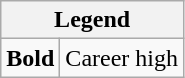<table class="wikitable mw-collapsible">
<tr>
<th colspan="2">Legend</th>
</tr>
<tr>
<td><strong>Bold</strong></td>
<td>Career high</td>
</tr>
</table>
